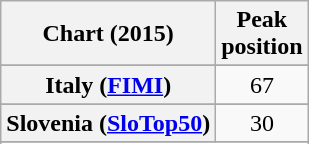<table class="wikitable plainrowheaders sortable">
<tr>
<th>Chart (2015)</th>
<th>Peak<br>position</th>
</tr>
<tr>
</tr>
<tr>
</tr>
<tr>
</tr>
<tr>
</tr>
<tr>
</tr>
<tr>
</tr>
<tr>
</tr>
<tr>
</tr>
<tr>
</tr>
<tr>
</tr>
<tr>
</tr>
<tr>
<th scope="row">Italy (<a href='#'>FIMI</a>)</th>
<td align=center>67</td>
</tr>
<tr>
</tr>
<tr>
</tr>
<tr>
</tr>
<tr>
</tr>
<tr>
<th scope="row">Slovenia (<a href='#'>SloTop50</a>)</th>
<td align=center>30</td>
</tr>
<tr>
</tr>
<tr>
</tr>
<tr>
</tr>
<tr>
</tr>
<tr>
</tr>
<tr>
</tr>
<tr>
</tr>
<tr>
</tr>
</table>
